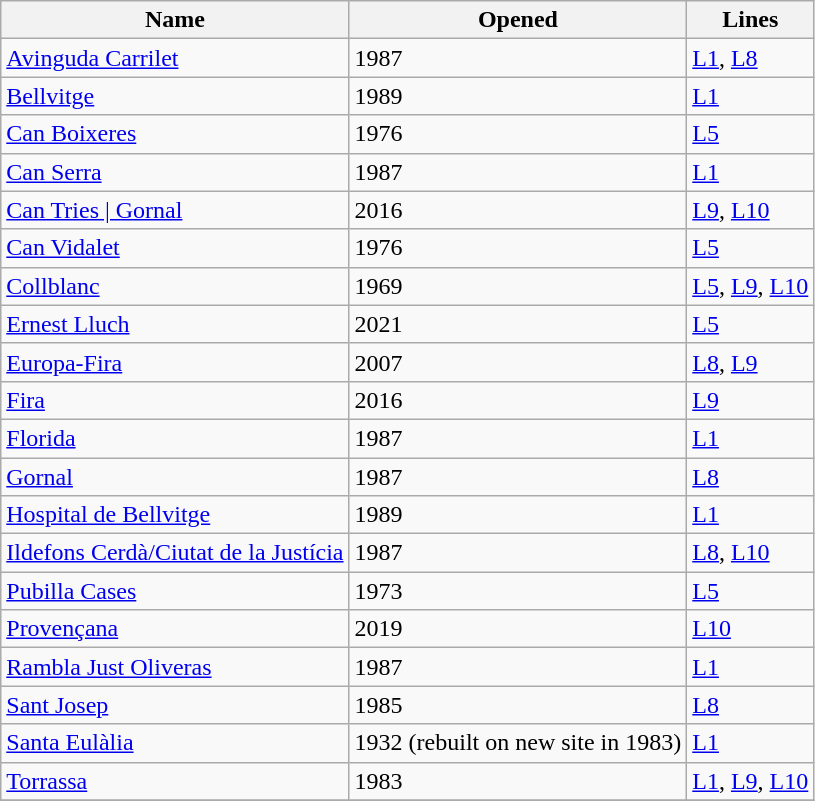<table class="wikitable sortable">
<tr>
<th>Name</th>
<th>Opened</th>
<th>Lines</th>
</tr>
<tr>
<td><a href='#'>Avinguda Carrilet</a></td>
<td>1987</td>
<td><a href='#'>L1</a>, <a href='#'>L8</a></td>
</tr>
<tr>
<td><a href='#'>Bellvitge</a></td>
<td>1989</td>
<td><a href='#'>L1</a></td>
</tr>
<tr>
<td><a href='#'>Can Boixeres</a></td>
<td>1976</td>
<td><a href='#'>L5</a></td>
</tr>
<tr>
<td><a href='#'>Can Serra</a></td>
<td>1987</td>
<td><a href='#'>L1</a></td>
</tr>
<tr>
<td><a href='#'>Can Tries | Gornal</a></td>
<td>2016</td>
<td><a href='#'>L9</a>, <a href='#'>L10</a></td>
</tr>
<tr>
<td><a href='#'>Can Vidalet</a></td>
<td>1976</td>
<td><a href='#'>L5</a></td>
</tr>
<tr>
<td><a href='#'>Collblanc</a></td>
<td>1969</td>
<td><a href='#'>L5</a>, <a href='#'>L9</a>, <a href='#'>L10</a></td>
</tr>
<tr>
<td><a href='#'>Ernest Lluch</a></td>
<td>2021</td>
<td><a href='#'>L5</a></td>
</tr>
<tr>
<td><a href='#'>Europa-Fira</a></td>
<td>2007</td>
<td><a href='#'>L8</a>, <a href='#'>L9</a></td>
</tr>
<tr>
<td><a href='#'>Fira</a></td>
<td>2016</td>
<td><a href='#'>L9</a></td>
</tr>
<tr>
<td><a href='#'>Florida</a></td>
<td>1987</td>
<td><a href='#'>L1</a></td>
</tr>
<tr>
<td><a href='#'>Gornal</a></td>
<td>1987</td>
<td><a href='#'>L8</a></td>
</tr>
<tr>
<td><a href='#'>Hospital de Bellvitge</a></td>
<td>1989</td>
<td><a href='#'>L1</a></td>
</tr>
<tr>
<td><a href='#'>Ildefons Cerdà/Ciutat de la Justícia</a></td>
<td>1987</td>
<td><a href='#'>L8</a>, <a href='#'>L10</a></td>
</tr>
<tr>
<td><a href='#'>Pubilla Cases</a></td>
<td>1973</td>
<td><a href='#'>L5</a></td>
</tr>
<tr>
<td><a href='#'>Provençana</a></td>
<td>2019</td>
<td><a href='#'>L10</a></td>
</tr>
<tr>
<td><a href='#'>Rambla Just Oliveras</a></td>
<td>1987</td>
<td><a href='#'>L1</a></td>
</tr>
<tr>
<td><a href='#'>Sant Josep</a></td>
<td>1985</td>
<td><a href='#'>L8</a></td>
</tr>
<tr>
<td><a href='#'>Santa Eulàlia</a></td>
<td>1932 (rebuilt on new site in 1983)</td>
<td><a href='#'>L1</a></td>
</tr>
<tr>
<td><a href='#'>Torrassa</a></td>
<td>1983</td>
<td><a href='#'>L1</a>, <a href='#'>L9</a>, <a href='#'>L10</a></td>
</tr>
<tr>
</tr>
</table>
